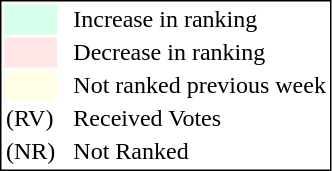<table style="border:1px solid black;">
<tr>
<td style="background:#D8FFEB; width:20px;"></td>
<td> </td>
<td>Increase in ranking</td>
</tr>
<tr>
<td style="background:#FFE6E6; width:20px;"></td>
<td> </td>
<td>Decrease in ranking</td>
</tr>
<tr>
<td style="background:#FFFFE6; width:20px;"></td>
<td> </td>
<td>Not ranked previous week</td>
</tr>
<tr>
<td>(RV)</td>
<td> </td>
<td>Received Votes</td>
</tr>
<tr>
<td>(NR)</td>
<td> </td>
<td>Not Ranked</td>
</tr>
</table>
